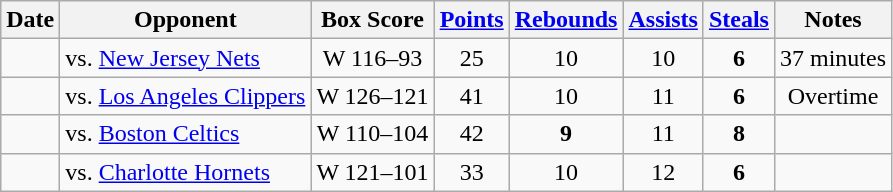<table class="wikitable sortable">
<tr>
<th>Date</th>
<th>Opponent</th>
<th>Box Score</th>
<th><a href='#'>Points</a></th>
<th><a href='#'>Rebounds</a></th>
<th><a href='#'>Assists</a></th>
<th><a href='#'>Steals</a></th>
<th>Notes</th>
</tr>
<tr>
<td></td>
<td>vs. <a href='#'>New Jersey Nets</a></td>
<td align=center>W 116–93</td>
<td align=center>25</td>
<td align=center>10</td>
<td align=center>10</td>
<td align=center><strong>6</strong></td>
<td align=center>37 minutes</td>
</tr>
<tr>
<td></td>
<td>vs. <a href='#'>Los Angeles Clippers</a></td>
<td align=center>W 126–121</td>
<td align=center>41</td>
<td align=center>10</td>
<td align=center>11</td>
<td align=center><strong>6</strong></td>
<td align=center>Overtime</td>
</tr>
<tr>
<td></td>
<td>vs. <a href='#'>Boston Celtics</a></td>
<td align=center>W 110–104</td>
<td align=center>42</td>
<td align=center><strong>9</strong></td>
<td align=center>11</td>
<td align=center><strong>8</strong></td>
<td align=center></td>
</tr>
<tr>
<td></td>
<td>vs. <a href='#'>Charlotte Hornets</a></td>
<td align=center>W 121–101</td>
<td align=center>33</td>
<td align=center>10</td>
<td align=center>12</td>
<td align=center><strong>6</strong></td>
<td align=center></td>
</tr>
</table>
